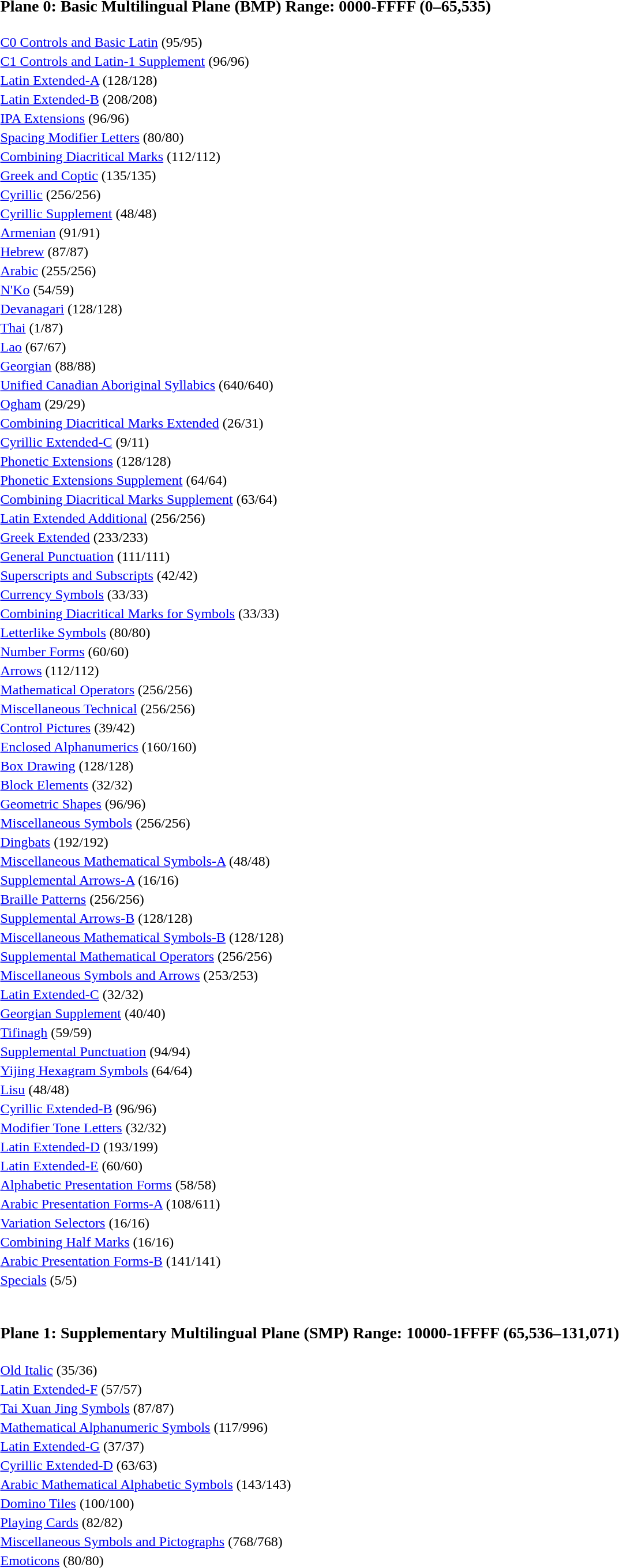<table>
<tr>
<td colspan=3><br><h3>Plane 0: Basic Multilingual Plane (BMP) Range: 0000-FFFF (0–65,535)</h3></td>
</tr>
<tr>
<td><a href='#'>C0 Controls and Basic Latin</a> (95/95)</td>
<td style='text-align:right'></td>
</tr>
<tr>
<td><a href='#'>C1 Controls and Latin-1 Supplement</a> (96/96)</td>
<td style='text-align:right'></td>
</tr>
<tr>
<td><a href='#'>Latin Extended-A</a> (128/128)</td>
<td style='text-align:right'></td>
</tr>
<tr>
<td><a href='#'>Latin Extended-B</a> (208/208)</td>
<td style='text-align:right'></td>
</tr>
<tr>
<td><a href='#'>IPA Extensions</a> (96/96)</td>
<td style='text-align:right'></td>
</tr>
<tr>
<td><a href='#'>Spacing Modifier Letters</a> (80/80)</td>
<td style='text-align:right'></td>
</tr>
<tr>
<td><a href='#'>Combining Diacritical Marks</a> (112/112)</td>
<td style='text-align:right'></td>
</tr>
<tr>
<td><a href='#'>Greek and Coptic</a> (135/135)</td>
<td style='text-align:right'></td>
</tr>
<tr>
<td><a href='#'>Cyrillic</a> (256/256)</td>
<td style='text-align:right'></td>
</tr>
<tr>
<td><a href='#'>Cyrillic Supplement</a> (48/48)</td>
<td style='text-align:right'></td>
</tr>
<tr>
<td><a href='#'>Armenian</a> (91/91)</td>
<td style='text-align:right'></td>
</tr>
<tr>
<td><a href='#'>Hebrew</a> (87/87)</td>
<td style='text-align:right'></td>
</tr>
<tr>
<td><a href='#'>Arabic</a> (255/256)</td>
<td style='text-align:right'></td>
</tr>
<tr>
<td><a href='#'>N'Ko</a> (54/59)</td>
<td style='text-align:right'></td>
</tr>
<tr>
<td><a href='#'>Devanagari</a> (128/128)</td>
<td style='text-align:right'></td>
</tr>
<tr>
<td><a href='#'>Thai</a> (1/87)</td>
<td style='text-align:right'></td>
</tr>
<tr>
<td><a href='#'>Lao</a> (67/67)</td>
<td style='text-align:right'></td>
</tr>
<tr>
<td><a href='#'>Georgian</a> (88/88)</td>
<td style='text-align:right'></td>
</tr>
<tr>
<td><a href='#'>Unified Canadian Aboriginal Syllabics</a> (640/640)</td>
<td style='text-align:right'></td>
</tr>
<tr>
<td><a href='#'>Ogham</a> (29/29)</td>
<td style='text-align:right'></td>
</tr>
<tr>
<td><a href='#'>Combining Diacritical Marks Extended</a> (26/31)</td>
<td style='text-align:right'></td>
</tr>
<tr>
<td><a href='#'>Cyrillic Extended-C</a> (9/11)</td>
<td style='text-align:right'></td>
</tr>
<tr>
<td><a href='#'>Phonetic Extensions</a> (128/128)</td>
<td style='text-align:right'></td>
</tr>
<tr>
<td><a href='#'>Phonetic Extensions Supplement</a> (64/64)</td>
<td style='text-align:right'></td>
</tr>
<tr>
<td><a href='#'>Combining Diacritical Marks Supplement</a> (63/64)</td>
<td style='text-align:right'></td>
</tr>
<tr>
<td><a href='#'>Latin Extended Additional</a> (256/256)</td>
<td style='text-align:right'></td>
</tr>
<tr>
<td><a href='#'>Greek Extended</a> (233/233)</td>
<td style='text-align:right'></td>
</tr>
<tr>
<td><a href='#'>General Punctuation</a> (111/111)</td>
<td style='text-align:right'></td>
</tr>
<tr>
<td><a href='#'>Superscripts and Subscripts</a> (42/42)</td>
<td style='text-align:right'></td>
</tr>
<tr>
<td><a href='#'>Currency Symbols</a> (33/33)</td>
<td style='text-align:right'></td>
</tr>
<tr>
<td><a href='#'>Combining Diacritical Marks for Symbols</a> (33/33)</td>
<td style='text-align:right'></td>
</tr>
<tr>
<td><a href='#'>Letterlike Symbols</a> (80/80)</td>
<td style='text-align:right'></td>
</tr>
<tr>
<td><a href='#'>Number Forms</a> (60/60)</td>
<td style='text-align:right'></td>
</tr>
<tr>
<td><a href='#'>Arrows</a> (112/112)</td>
<td style='text-align:right'></td>
</tr>
<tr>
<td><a href='#'>Mathematical Operators</a> (256/256)</td>
<td style='text-align:right'></td>
</tr>
<tr>
<td><a href='#'>Miscellaneous Technical</a> (256/256)</td>
<td style='text-align:right'></td>
</tr>
<tr>
<td><a href='#'>Control Pictures</a> (39/42)</td>
<td style='text-align:right'></td>
</tr>
<tr>
<td><a href='#'>Enclosed Alphanumerics</a> (160/160)</td>
<td style='text-align:right'></td>
</tr>
<tr>
<td><a href='#'>Box Drawing</a> (128/128)</td>
<td style='text-align:right'></td>
</tr>
<tr>
<td><a href='#'>Block Elements</a> (32/32)</td>
<td style='text-align:right'></td>
</tr>
<tr>
<td><a href='#'>Geometric Shapes</a> (96/96)</td>
<td style='text-align:right'></td>
</tr>
<tr>
<td><a href='#'>Miscellaneous Symbols</a> (256/256)</td>
<td style='text-align:right'></td>
</tr>
<tr>
<td><a href='#'>Dingbats</a> (192/192)</td>
<td style='text-align:right'></td>
</tr>
<tr>
<td><a href='#'>Miscellaneous Mathematical Symbols-A</a> (48/48)</td>
<td style='text-align:right'></td>
</tr>
<tr>
<td><a href='#'>Supplemental Arrows-A</a> (16/16)</td>
<td style='text-align:right'></td>
</tr>
<tr>
<td><a href='#'>Braille Patterns</a> (256/256)</td>
<td style='text-align:right'></td>
</tr>
<tr>
<td><a href='#'>Supplemental Arrows-B</a> (128/128)</td>
<td style='text-align:right'></td>
</tr>
<tr>
<td><a href='#'>Miscellaneous Mathematical Symbols-B</a> (128/128)</td>
<td style='text-align:right'></td>
</tr>
<tr>
<td><a href='#'>Supplemental Mathematical Operators</a> (256/256)</td>
<td style='text-align:right'></td>
</tr>
<tr>
<td><a href='#'>Miscellaneous Symbols and Arrows</a> (253/253)</td>
<td style='text-align:right'></td>
</tr>
<tr>
<td><a href='#'>Latin Extended-C</a> (32/32)</td>
<td style='text-align:right'></td>
</tr>
<tr>
<td><a href='#'>Georgian Supplement</a> (40/40)</td>
<td style='text-align:right'></td>
</tr>
<tr>
<td><a href='#'>Tifinagh</a> (59/59)</td>
<td style='text-align:right'></td>
</tr>
<tr>
<td><a href='#'>Supplemental Punctuation</a> (94/94)</td>
<td style='text-align:right'></td>
</tr>
<tr>
<td><a href='#'>Yijing Hexagram Symbols</a> (64/64)</td>
<td style='text-align:right'></td>
</tr>
<tr>
<td><a href='#'>Lisu</a> (48/48)</td>
<td style='text-align:right'></td>
</tr>
<tr>
<td><a href='#'>Cyrillic Extended-B</a> (96/96)</td>
<td style='text-align:right'></td>
</tr>
<tr>
<td><a href='#'>Modifier Tone Letters</a> (32/32)</td>
<td style='text-align:right'></td>
</tr>
<tr>
<td><a href='#'>Latin Extended-D</a> (193/199)</td>
<td style='text-align:right'></td>
</tr>
<tr>
<td><a href='#'>Latin Extended-E</a> (60/60)</td>
<td style='text-align:right'></td>
</tr>
<tr>
<td><a href='#'>Alphabetic Presentation Forms</a> (58/58)</td>
<td style='text-align:right'></td>
</tr>
<tr>
<td><a href='#'>Arabic Presentation Forms-A</a> (108/611)</td>
<td style='text-align:right'></td>
</tr>
<tr>
<td><a href='#'>Variation Selectors</a> (16/16)</td>
<td style='text-align:right'></td>
</tr>
<tr>
<td><a href='#'>Combining Half Marks</a> (16/16)</td>
<td style='text-align:right'></td>
</tr>
<tr>
<td><a href='#'>Arabic Presentation Forms-B</a> (141/141)</td>
<td style='text-align:right'></td>
</tr>
<tr>
<td><a href='#'>Specials</a> (5/5)</td>
<td style='text-align:right'></td>
</tr>
<tr>
<td colspan=3><br><h3>Plane 1: Supplementary Multilingual Plane (SMP) Range: 10000-1FFFF (65,536–131,071)</h3></td>
</tr>
<tr>
<td><a href='#'>Old Italic</a> (35/36)</td>
<td style='text-align:right'></td>
</tr>
<tr>
<td><a href='#'>Latin Extended-F</a> (57/57)</td>
<td style='text-align:right'></td>
</tr>
<tr>
<td><a href='#'>Tai Xuan Jing Symbols</a> (87/87)</td>
<td style='text-align:right'></td>
</tr>
<tr>
<td><a href='#'>Mathematical Alphanumeric Symbols</a> (117/996)</td>
<td style='text-align:right'></td>
</tr>
<tr>
<td><a href='#'>Latin Extended-G</a> (37/37)</td>
<td style='text-align:right'></td>
</tr>
<tr>
<td><a href='#'>Cyrillic Extended-D</a> (63/63)</td>
<td style='text-align:right'></td>
</tr>
<tr>
<td><a href='#'>Arabic Mathematical Alphabetic Symbols</a> (143/143)</td>
<td style='text-align:right'></td>
</tr>
<tr>
<td><a href='#'>Domino Tiles</a> (100/100)</td>
<td style='text-align:right'></td>
</tr>
<tr>
<td><a href='#'>Playing Cards</a> (82/82)</td>
<td style='text-align:right'></td>
</tr>
<tr>
<td><a href='#'>Miscellaneous Symbols and Pictographs</a> (768/768)</td>
<td style='text-align:right'></td>
</tr>
<tr>
<td><a href='#'>Emoticons</a> (80/80)</td>
<td style='text-align:right'></td>
</tr>
</table>
